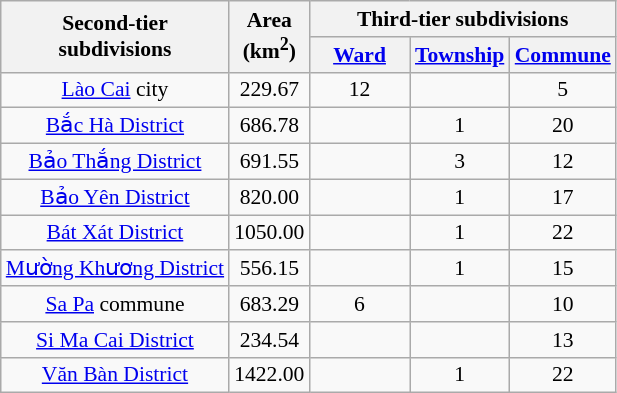<table class="wikitable" style="font-size:90%; text-align:center">
<tr>
<th rowspan="2">Second-tier<br>subdivisions</th>
<th rowspan="2">Area<br>(km<sup>2</sup>)</th>
<th colspan="3">Third-tier subdivisions</th>
</tr>
<tr>
<th width="60px"><a href='#'>Ward</a></th>
<th width="60px"><a href='#'>Township</a></th>
<th width="60px"><a href='#'>Commune</a></th>
</tr>
<tr>
<td><a href='#'>Lào Cai</a> city</td>
<td>229.67</td>
<td>12</td>
<td></td>
<td>5</td>
</tr>
<tr>
<td><a href='#'>Bắc Hà District</a></td>
<td>686.78</td>
<td></td>
<td>1</td>
<td>20</td>
</tr>
<tr>
<td><a href='#'>Bảo Thắng District</a></td>
<td>691.55</td>
<td></td>
<td>3</td>
<td>12</td>
</tr>
<tr>
<td><a href='#'>Bảo Yên District</a></td>
<td>820.00</td>
<td></td>
<td>1</td>
<td>17</td>
</tr>
<tr>
<td><a href='#'>Bát Xát District</a></td>
<td>1050.00</td>
<td></td>
<td>1</td>
<td>22</td>
</tr>
<tr>
<td><a href='#'>Mường Khương District</a></td>
<td>556.15</td>
<td></td>
<td>1</td>
<td>15</td>
</tr>
<tr>
<td><a href='#'>Sa Pa</a> commune</td>
<td>683.29</td>
<td>6</td>
<td></td>
<td>10</td>
</tr>
<tr>
<td><a href='#'>Si Ma Cai District</a></td>
<td>234.54</td>
<td></td>
<td></td>
<td>13</td>
</tr>
<tr>
<td><a href='#'>Văn Bàn District</a></td>
<td>1422.00</td>
<td></td>
<td>1</td>
<td>22</td>
</tr>
</table>
